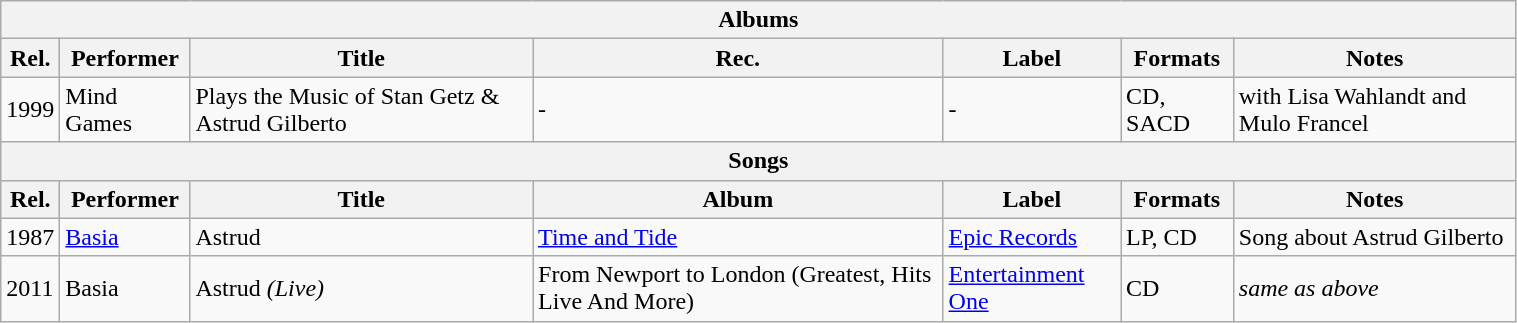<table class="wikitable" style="width:80%;">
<tr>
<th colspan="7">Albums</th>
</tr>
<tr>
<th>Rel.</th>
<th>Performer</th>
<th>Title</th>
<th>Rec.</th>
<th>Label</th>
<th>Formats</th>
<th>Notes</th>
</tr>
<tr>
<td>1999</td>
<td>Mind Games</td>
<td>Plays the Music of Stan Getz & Astrud Gilberto</td>
<td>-</td>
<td>-</td>
<td>CD, SACD</td>
<td>with Lisa Wahlandt and Mulo Francel</td>
</tr>
<tr>
<th colspan="7">Songs</th>
</tr>
<tr>
<th>Rel.</th>
<th>Performer</th>
<th>Title</th>
<th>Album</th>
<th>Label</th>
<th>Formats</th>
<th>Notes</th>
</tr>
<tr>
<td>1987</td>
<td><a href='#'>Basia</a></td>
<td>Astrud</td>
<td><a href='#'>Time and Tide</a></td>
<td><a href='#'>Epic Records</a></td>
<td>LP, CD</td>
<td>Song about Astrud Gilberto</td>
</tr>
<tr>
<td>2011</td>
<td>Basia</td>
<td>Astrud <em>(Live)</em></td>
<td>From Newport to London (Greatest, Hits Live And More)</td>
<td><a href='#'>Entertainment One</a></td>
<td>CD</td>
<td><em>same as above</em></td>
</tr>
</table>
